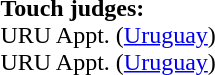<table style="width:100%">
<tr>
<td><br><strong>Touch judges:</strong>
<br>URU Appt. (<a href='#'>Uruguay</a>)
<br>URU Appt. (<a href='#'>Uruguay</a>)</td>
</tr>
</table>
